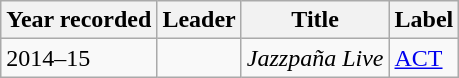<table class="wikitable sortable">
<tr>
<th>Year recorded</th>
<th>Leader</th>
<th>Title</th>
<th>Label</th>
</tr>
<tr>
<td>2014–15</td>
<td></td>
<td><em>Jazzpaña Live</em></td>
<td><a href='#'>ACT</a></td>
</tr>
</table>
